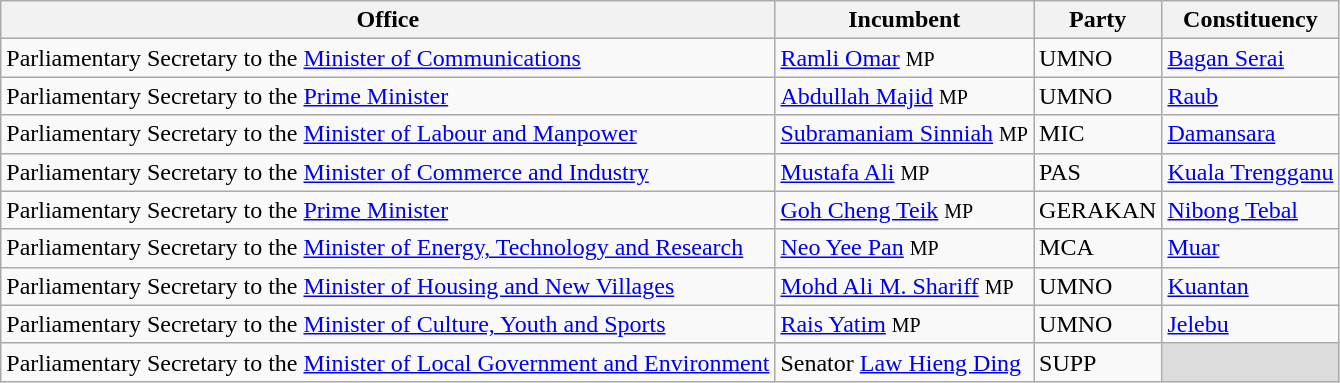<table class="sortable wikitable">
<tr>
<th>Office</th>
<th>Incumbent</th>
<th>Party</th>
<th>Constituency</th>
</tr>
<tr>
<td>Parliamentary Secretary to the <a href='#'>Minister of Communications</a></td>
<td><a href='#'>Ramli Omar</a> <small>MP</small></td>
<td>UMNO</td>
<td><a href='#'>Bagan Serai</a></td>
</tr>
<tr>
<td>Parliamentary Secretary to the <a href='#'>Prime Minister</a></td>
<td><a href='#'>Abdullah Majid</a> <small>MP</small></td>
<td>UMNO</td>
<td><a href='#'>Raub</a></td>
</tr>
<tr>
<td>Parliamentary Secretary to the <a href='#'>Minister of Labour and Manpower</a></td>
<td><a href='#'>Subramaniam Sinniah</a> <small>MP</small></td>
<td>MIC</td>
<td><a href='#'>Damansara</a></td>
</tr>
<tr>
<td>Parliamentary Secretary to the <a href='#'>Minister of Commerce and Industry</a></td>
<td><a href='#'>Mustafa Ali</a> <small>MP</small></td>
<td>PAS</td>
<td><a href='#'>Kuala Trengganu</a></td>
</tr>
<tr>
<td>Parliamentary Secretary to the <a href='#'>Prime Minister</a></td>
<td><a href='#'>Goh Cheng Teik</a> <small>MP</small></td>
<td>GERAKAN</td>
<td><a href='#'>Nibong Tebal</a></td>
</tr>
<tr>
<td>Parliamentary Secretary to the <a href='#'>Minister of Energy, Technology and Research</a></td>
<td><a href='#'>Neo Yee Pan</a> <small>MP</small></td>
<td>MCA</td>
<td><a href='#'>Muar</a></td>
</tr>
<tr>
<td>Parliamentary Secretary to the <a href='#'>Minister of Housing and New Villages</a></td>
<td><a href='#'>Mohd Ali M. Shariff</a> <small>MP</small></td>
<td>UMNO</td>
<td><a href='#'>Kuantan</a></td>
</tr>
<tr>
<td>Parliamentary Secretary to the <a href='#'>Minister of Culture, Youth and Sports</a></td>
<td><a href='#'>Rais Yatim</a> <small>MP</small></td>
<td>UMNO</td>
<td><a href='#'>Jelebu</a></td>
</tr>
<tr>
<td>Parliamentary Secretary to the <a href='#'>Minister of Local Government and Environment</a></td>
<td>Senator <a href='#'>Law Hieng Ding</a></td>
<td>SUPP</td>
<td bgcolor=dcdcdc></td>
</tr>
</table>
